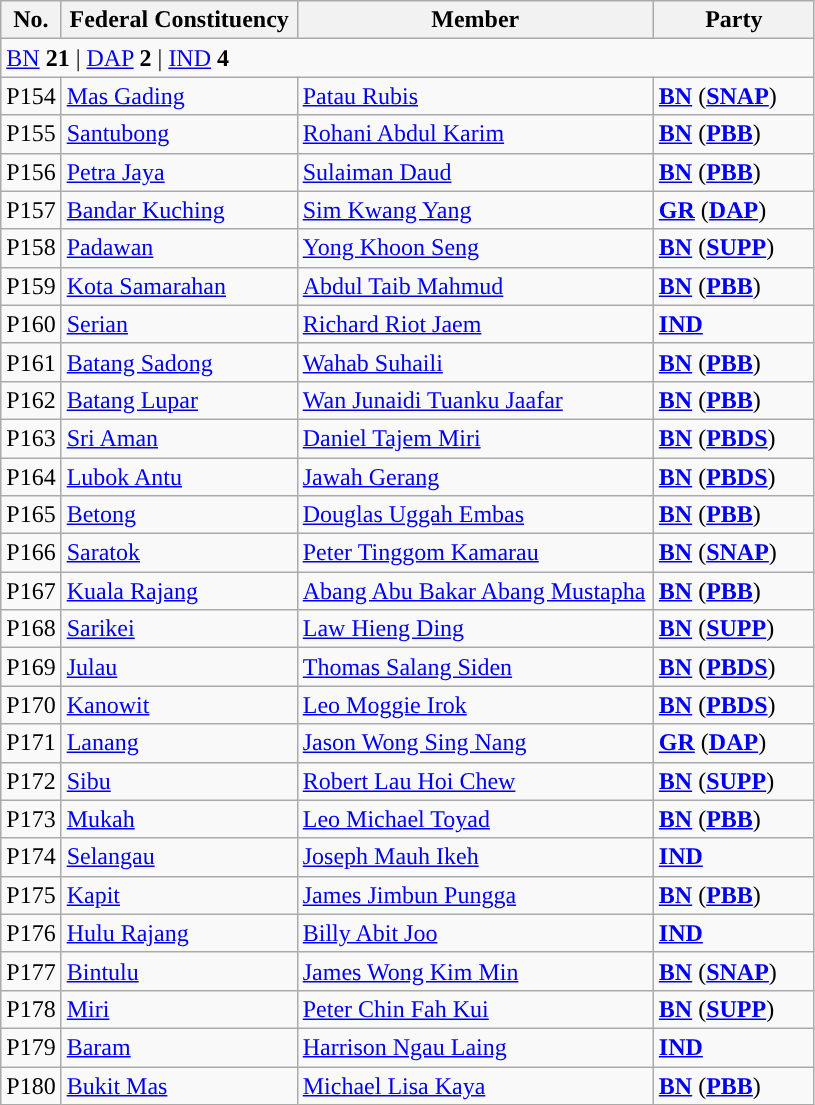<table class="wikitable sortable">
<tr>
<th style="width:30px;">No.</th>
<th style="width:150px;">Federal Constituency</th>
<th style="width:230px;">Member</th>
<th style="width:100px;">Party</th>
</tr>
<tr>
<td colspan="4"><a href='#'>BN</a> <strong>21</strong> | <a href='#'>DAP</a> <strong>2</strong> | <a href='#'>IND</a> <strong>4</strong></td>
</tr>
<tr>
<td>P154</td>
<td><a href='#'>Mas Gading</a></td>
<td><a href='#'>Patau Rubis</a></td>
<td><strong><a href='#'>BN</a></strong> (<strong><a href='#'>SNAP</a></strong>)</td>
</tr>
<tr>
<td>P155</td>
<td><a href='#'>Santubong</a></td>
<td><a href='#'>Rohani Abdul Karim</a></td>
<td><strong><a href='#'>BN</a></strong> (<strong><a href='#'>PBB</a></strong>)</td>
</tr>
<tr>
<td>P156</td>
<td><a href='#'>Petra Jaya</a></td>
<td><a href='#'>Sulaiman Daud</a></td>
<td><strong><a href='#'>BN</a></strong> (<strong><a href='#'>PBB</a></strong>)</td>
</tr>
<tr>
<td>P157</td>
<td><a href='#'>Bandar Kuching</a></td>
<td><a href='#'>Sim Kwang Yang</a></td>
<td><strong><a href='#'>GR</a></strong> (<strong><a href='#'>DAP</a></strong>)</td>
</tr>
<tr>
<td>P158</td>
<td><a href='#'>Padawan</a></td>
<td><a href='#'>Yong Khoon Seng</a></td>
<td><strong><a href='#'>BN</a></strong> (<strong><a href='#'>SUPP</a></strong>)</td>
</tr>
<tr>
<td>P159</td>
<td><a href='#'>Kota Samarahan</a></td>
<td><a href='#'>Abdul Taib Mahmud</a></td>
<td><strong><a href='#'>BN</a></strong> (<strong><a href='#'>PBB</a></strong>)</td>
</tr>
<tr>
<td>P160</td>
<td><a href='#'>Serian</a></td>
<td><a href='#'>Richard Riot Jaem</a></td>
<td><strong><a href='#'>IND</a></strong></td>
</tr>
<tr>
<td>P161</td>
<td><a href='#'>Batang Sadong</a></td>
<td><a href='#'>Wahab Suhaili</a></td>
<td><strong><a href='#'>BN</a></strong> (<strong><a href='#'>PBB</a></strong>)</td>
</tr>
<tr>
<td>P162</td>
<td><a href='#'>Batang Lupar</a></td>
<td><a href='#'>Wan Junaidi Tuanku Jaafar</a></td>
<td><strong><a href='#'>BN</a></strong> (<strong><a href='#'>PBB</a></strong>)</td>
</tr>
<tr>
<td>P163</td>
<td><a href='#'>Sri Aman</a></td>
<td><a href='#'>Daniel Tajem Miri</a></td>
<td><strong><a href='#'>BN</a></strong> (<strong><a href='#'>PBDS</a></strong>)</td>
</tr>
<tr>
<td>P164</td>
<td><a href='#'>Lubok Antu</a></td>
<td><a href='#'>Jawah Gerang</a></td>
<td><strong><a href='#'>BN</a></strong> (<strong><a href='#'>PBDS</a></strong>)</td>
</tr>
<tr>
<td>P165</td>
<td><a href='#'>Betong</a></td>
<td><a href='#'>Douglas Uggah Embas</a></td>
<td><strong><a href='#'>BN</a></strong> (<strong><a href='#'>PBB</a></strong>)</td>
</tr>
<tr>
<td>P166</td>
<td><a href='#'>Saratok</a></td>
<td><a href='#'>Peter Tinggom Kamarau</a></td>
<td><strong><a href='#'>BN</a></strong> (<strong><a href='#'>SNAP</a></strong>)</td>
</tr>
<tr>
<td>P167</td>
<td><a href='#'>Kuala Rajang</a></td>
<td><a href='#'>Abang Abu Bakar Abang Mustapha</a></td>
<td><strong><a href='#'>BN</a></strong> (<strong><a href='#'>PBB</a></strong>)</td>
</tr>
<tr>
<td>P168</td>
<td><a href='#'>Sarikei</a></td>
<td><a href='#'>Law Hieng Ding</a></td>
<td><strong><a href='#'>BN</a></strong> (<strong><a href='#'>SUPP</a></strong>)</td>
</tr>
<tr>
<td>P169</td>
<td><a href='#'>Julau</a></td>
<td><a href='#'>Thomas Salang Siden</a></td>
<td><strong><a href='#'>BN</a></strong> (<strong><a href='#'>PBDS</a></strong>)</td>
</tr>
<tr>
<td>P170</td>
<td><a href='#'>Kanowit</a></td>
<td><a href='#'>Leo Moggie Irok</a></td>
<td><strong><a href='#'>BN</a></strong> (<strong><a href='#'>PBDS</a></strong>)</td>
</tr>
<tr>
<td>P171</td>
<td><a href='#'>Lanang</a></td>
<td><a href='#'>Jason Wong Sing Nang</a></td>
<td><strong><a href='#'>GR</a></strong> (<strong><a href='#'>DAP</a></strong>)</td>
</tr>
<tr>
<td>P172</td>
<td><a href='#'>Sibu</a></td>
<td><a href='#'>Robert Lau Hoi Chew</a></td>
<td><strong><a href='#'>BN</a></strong> (<strong><a href='#'>SUPP</a></strong>)</td>
</tr>
<tr>
<td>P173</td>
<td><a href='#'>Mukah</a></td>
<td><a href='#'>Leo Michael Toyad</a></td>
<td><strong><a href='#'>BN</a></strong> (<strong><a href='#'>PBB</a></strong>)</td>
</tr>
<tr>
<td>P174</td>
<td><a href='#'>Selangau</a></td>
<td><a href='#'>Joseph Mauh Ikeh</a></td>
<td><strong><a href='#'>IND</a></strong></td>
</tr>
<tr>
<td>P175</td>
<td><a href='#'>Kapit</a></td>
<td><a href='#'>James Jimbun Pungga</a></td>
<td><strong><a href='#'>BN</a></strong> (<strong><a href='#'>PBB</a></strong>)</td>
</tr>
<tr>
<td>P176</td>
<td><a href='#'>Hulu Rajang</a></td>
<td><a href='#'>Billy Abit Joo</a></td>
<td><strong><a href='#'>IND</a></strong></td>
</tr>
<tr>
<td>P177</td>
<td><a href='#'>Bintulu</a></td>
<td><a href='#'>James Wong Kim Min</a></td>
<td><strong><a href='#'>BN</a></strong> (<strong><a href='#'>SNAP</a></strong>)</td>
</tr>
<tr>
<td>P178</td>
<td><a href='#'>Miri</a></td>
<td><a href='#'>Peter Chin Fah Kui</a></td>
<td><strong><a href='#'>BN</a></strong> (<strong><a href='#'>SUPP</a></strong>)</td>
</tr>
<tr>
<td>P179</td>
<td><a href='#'>Baram</a></td>
<td><a href='#'>Harrison Ngau Laing</a></td>
<td><strong><a href='#'>IND</a></strong></td>
</tr>
<tr>
<td>P180</td>
<td><a href='#'>Bukit Mas</a></td>
<td><a href='#'>Michael Lisa Kaya</a></td>
<td><strong><a href='#'>BN</a></strong> (<strong><a href='#'>PBB</a></strong>)</td>
</tr>
</table>
